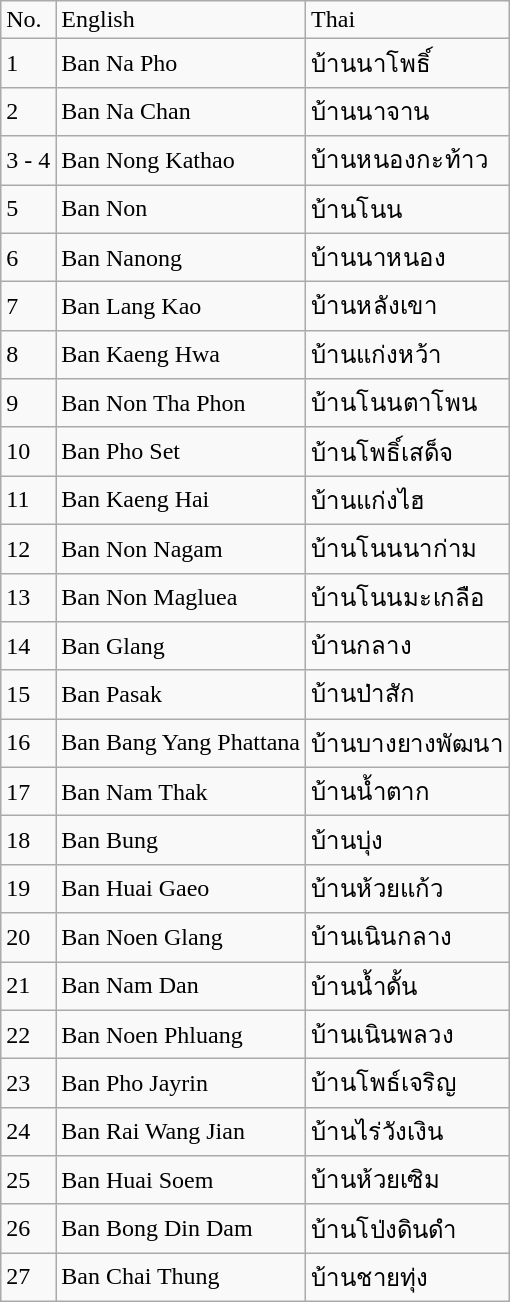<table class="wikitable">
<tr>
<td>No.</td>
<td>English</td>
<td>Thai</td>
</tr>
<tr>
<td>1</td>
<td>Ban Na Pho</td>
<td>บ้านนาโพธิ์</td>
</tr>
<tr>
<td>2</td>
<td>Ban Na Chan</td>
<td>บ้านนาจาน</td>
</tr>
<tr>
<td>3 - 4</td>
<td>Ban Nong Kathao</td>
<td>บ้านหนองกะท้าว</td>
</tr>
<tr>
<td>5</td>
<td>Ban Non</td>
<td>บ้านโนน</td>
</tr>
<tr>
<td>6</td>
<td>Ban Nanong</td>
<td>บ้านนาหนอง</td>
</tr>
<tr>
<td>7</td>
<td>Ban Lang Kao</td>
<td>บ้านหลังเขา</td>
</tr>
<tr>
<td>8</td>
<td>Ban Kaeng Hwa</td>
<td>บ้านแก่งหว้า</td>
</tr>
<tr>
<td>9</td>
<td>Ban Non Tha Phon</td>
<td>บ้านโนนตาโพน</td>
</tr>
<tr>
<td>10</td>
<td>Ban Pho Set</td>
<td>บ้านโพธิ์เสด็จ</td>
</tr>
<tr>
<td>11</td>
<td>Ban Kaeng Hai</td>
<td>บ้านแก่งไฮ</td>
</tr>
<tr>
<td>12</td>
<td>Ban Non Nagam</td>
<td>บ้านโนนนาก่าม</td>
</tr>
<tr>
<td>13</td>
<td>Ban Non Magluea</td>
<td>บ้านโนนมะเกลือ</td>
</tr>
<tr>
<td>14</td>
<td>Ban Glang</td>
<td>บ้านกลาง</td>
</tr>
<tr>
<td>15</td>
<td>Ban Pasak</td>
<td>บ้านป่าสัก</td>
</tr>
<tr>
<td>16</td>
<td>Ban Bang Yang Phattana</td>
<td>บ้านบางยางพัฒนา</td>
</tr>
<tr>
<td>17</td>
<td>Ban Nam Thak</td>
<td>บ้านน้ำตาก</td>
</tr>
<tr>
<td>18</td>
<td>Ban Bung</td>
<td>บ้านบุ่ง</td>
</tr>
<tr>
<td>19</td>
<td>Ban Huai Gaeo</td>
<td>บ้านห้วยแก้ว</td>
</tr>
<tr>
<td>20</td>
<td>Ban Noen Glang</td>
<td>บ้านเนินกลาง</td>
</tr>
<tr>
<td>21</td>
<td>Ban Nam Dan</td>
<td>บ้านน้ำดั้น</td>
</tr>
<tr>
<td>22</td>
<td>Ban Noen Phluang</td>
<td>บ้านเนินพลวง</td>
</tr>
<tr>
<td>23</td>
<td>Ban Pho Jayrin</td>
<td>บ้านโพธ์เจริญ</td>
</tr>
<tr>
<td>24</td>
<td>Ban Rai Wang Jian</td>
<td>บ้านไร่วังเงิน</td>
</tr>
<tr>
<td>25</td>
<td>Ban Huai Soem</td>
<td>บ้านห้วยเซิม</td>
</tr>
<tr>
<td>26</td>
<td>Ban Bong Din Dam</td>
<td>บ้านโป่งดินดำ</td>
</tr>
<tr>
<td>27</td>
<td>Ban Chai Thung</td>
<td>บ้านชายทุ่ง</td>
</tr>
</table>
